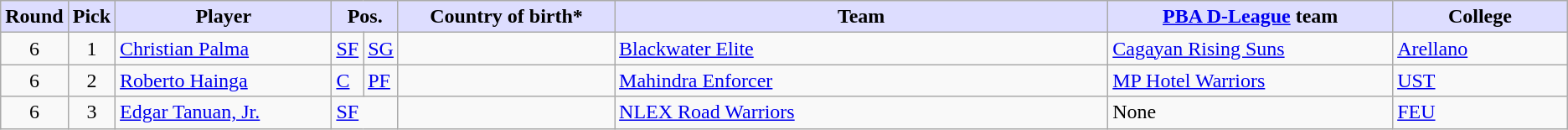<table class="wikitable sortable sortable">
<tr>
<th style="background:#ddf; width:1%;">Round</th>
<th style="background:#ddf; width:1%;">Pick</th>
<th style="background:#ddf; width:15%;">Player</th>
<th colspan="2" style="background:#ddf; width:1%;">Pos.</th>
<th style="background:#ddf; width:15%;">Country of birth*</th>
<th style="background:#ddf; width:35%;">Team</th>
<th style="background:#ddf; width:20%;"><a href='#'>PBA D-League</a> team</th>
<th style="background:#ddf; width:20%;">College</th>
</tr>
<tr>
<td align=center>6</td>
<td align=center>1</td>
<td><a href='#'>Christian Palma</a></td>
<td><a href='#'>SF</a></td>
<td><a href='#'>SG</a></td>
<td></td>
<td><a href='#'>Blackwater Elite</a></td>
<td><a href='#'>Cagayan Rising Suns</a></td>
<td><a href='#'>Arellano</a></td>
</tr>
<tr>
<td align=center>6</td>
<td align=center>2</td>
<td><a href='#'>Roberto Hainga</a></td>
<td><a href='#'>C</a></td>
<td><a href='#'>PF</a></td>
<td></td>
<td><a href='#'>Mahindra Enforcer</a></td>
<td><a href='#'>MP Hotel Warriors</a></td>
<td><a href='#'>UST</a></td>
</tr>
<tr>
<td align=center>6</td>
<td align=center>3</td>
<td><a href='#'>Edgar Tanuan, Jr.</a></td>
<td colspan="2"><a href='#'>SF</a></td>
<td></td>
<td><a href='#'>NLEX Road Warriors</a></td>
<td>None</td>
<td><a href='#'>FEU</a></td>
</tr>
</table>
